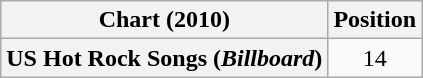<table class="wikitable plainrowheaders">
<tr>
<th>Chart (2010)</th>
<th>Position</th>
</tr>
<tr>
<th scope="row">US Hot Rock Songs (<em>Billboard</em>)</th>
<td style="text-align:center;">14</td>
</tr>
</table>
